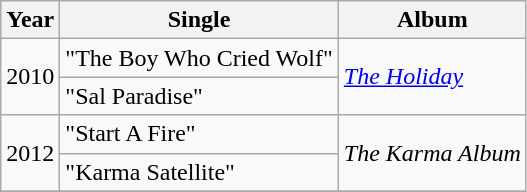<table class="wikitable" style="text-align:center;">
<tr>
<th>Year</th>
<th>Single</th>
<th>Album</th>
</tr>
<tr>
<td rowspan="2">2010</td>
<td style="text-align:left;">"The Boy Who Cried Wolf"</td>
<td style="text-align:left;" rowspan="2"><a href='#'><em>The Holiday</em></a></td>
</tr>
<tr>
<td style="text-align:left;">"Sal Paradise"</td>
</tr>
<tr>
<td rowspan="2">2012</td>
<td style="text-align:left;">"Start A Fire"</td>
<td style="text-align:left;" rowspan="2"><em>The Karma Album</em></td>
</tr>
<tr>
<td style="text-align:left;">"Karma Satellite"</td>
</tr>
<tr>
</tr>
</table>
